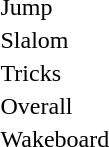<table>
<tr>
<td>Jump <br></td>
<td></td>
<td></td>
<td></td>
</tr>
<tr>
<td>Slalom <br></td>
<td></td>
<td></td>
<td></td>
</tr>
<tr>
<td>Tricks <br></td>
<td></td>
<td></td>
<td></td>
</tr>
<tr>
<td>Overall <br></td>
<td></td>
<td></td>
<td></td>
</tr>
<tr>
<td>Wakeboard <br></td>
<td></td>
<td></td>
<td></td>
</tr>
</table>
